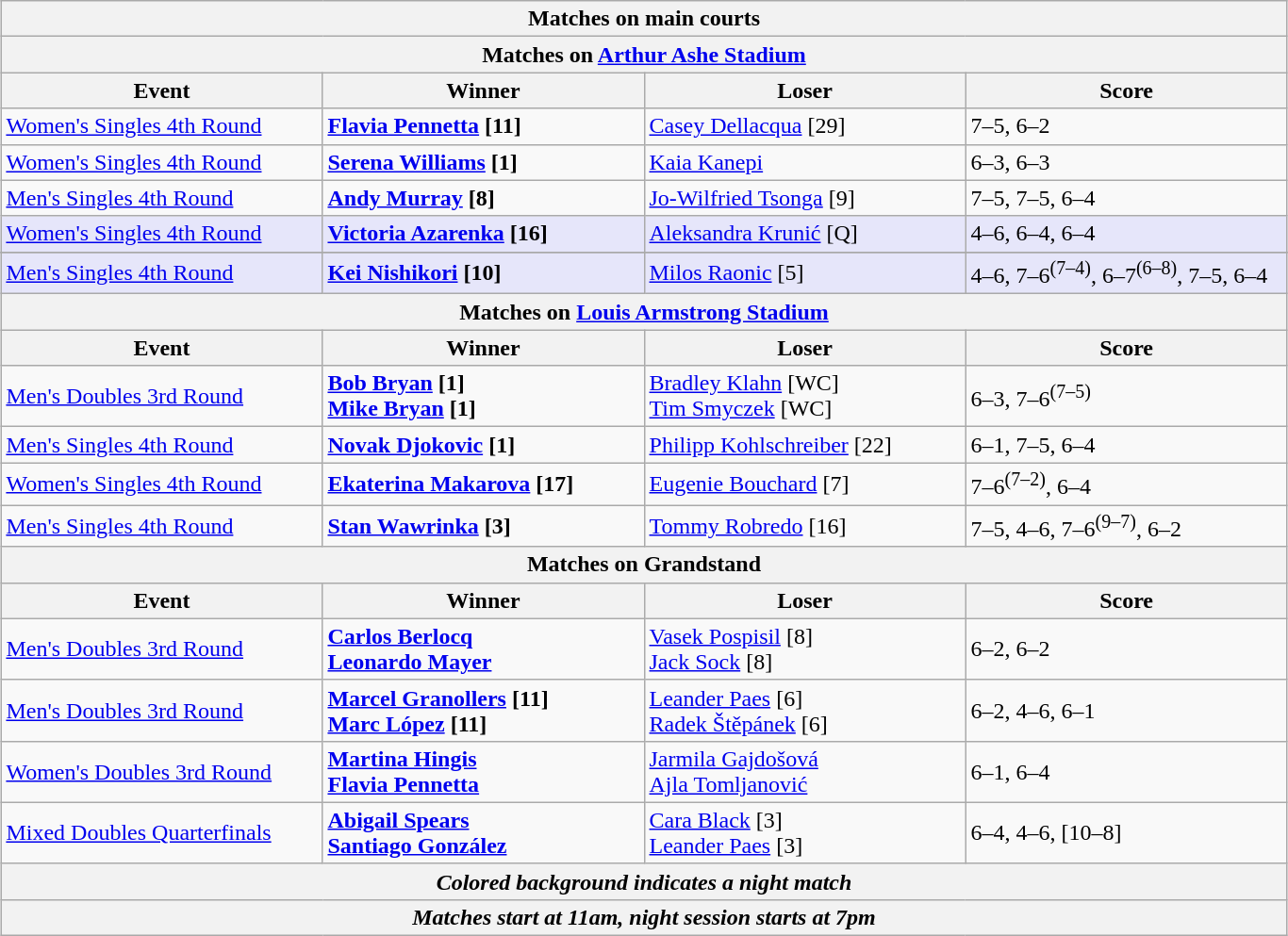<table class="wikitable collapsible uncollapsed" style="margin:auto;">
<tr>
<th colspan="4" style="white-space:nowrap;">Matches on main courts</th>
</tr>
<tr>
<th colspan="4"><strong>Matches on <a href='#'>Arthur Ashe Stadium</a></strong></th>
</tr>
<tr>
<th width=220>Event</th>
<th width=220>Winner</th>
<th width=220>Loser</th>
<th width=220>Score</th>
</tr>
<tr>
<td><a href='#'>Women's Singles 4th Round</a></td>
<td><strong> <a href='#'>Flavia Pennetta</a> [11]</strong></td>
<td> <a href='#'>Casey Dellacqua</a> [29]</td>
<td>7–5, 6–2</td>
</tr>
<tr>
<td><a href='#'>Women's Singles 4th Round</a></td>
<td><strong> <a href='#'>Serena Williams</a> [1]</strong></td>
<td> <a href='#'>Kaia Kanepi</a></td>
<td>6–3, 6–3</td>
</tr>
<tr>
<td><a href='#'>Men's Singles 4th Round</a></td>
<td><strong> <a href='#'>Andy Murray</a> [8]</strong></td>
<td> <a href='#'>Jo-Wilfried Tsonga</a> [9]</td>
<td>7–5, 7–5, 6–4</td>
</tr>
<tr bgcolor=lavender>
<td><a href='#'>Women's Singles 4th Round</a></td>
<td><strong> <a href='#'>Victoria Azarenka</a> [16]</strong></td>
<td> <a href='#'>Aleksandra Krunić</a> [Q]</td>
<td>4–6, 6–4, 6–4</td>
</tr>
<tr>
</tr>
<tr bgcolor=lavender>
<td><a href='#'>Men's Singles 4th Round</a></td>
<td><strong> <a href='#'>Kei Nishikori</a> [10]</strong></td>
<td> <a href='#'>Milos Raonic</a> [5]</td>
<td>4–6, 7–6<sup>(7–4)</sup>, 6–7<sup>(6–8)</sup>, 7–5, 6–4</td>
</tr>
<tr>
<th colspan="4"><strong>Matches on <a href='#'>Louis Armstrong Stadium</a></strong></th>
</tr>
<tr>
<th width=220>Event</th>
<th width=220>Winner</th>
<th width=220>Loser</th>
<th width=220>Score</th>
</tr>
<tr>
<td><a href='#'>Men's Doubles 3rd Round</a></td>
<td><strong> <a href='#'>Bob Bryan</a> [1]<br> <a href='#'>Mike Bryan</a> [1]</strong></td>
<td> <a href='#'>Bradley Klahn</a> [WC]<br> <a href='#'>Tim Smyczek</a> [WC]</td>
<td>6–3, 7–6<sup>(7–5)</sup></td>
</tr>
<tr>
<td><a href='#'>Men's Singles 4th Round</a></td>
<td><strong> <a href='#'>Novak Djokovic</a> [1]</strong></td>
<td> <a href='#'>Philipp Kohlschreiber</a> [22]</td>
<td>6–1, 7–5, 6–4</td>
</tr>
<tr>
<td><a href='#'>Women's Singles 4th Round</a></td>
<td><strong> <a href='#'>Ekaterina Makarova</a> [17]</strong></td>
<td> <a href='#'>Eugenie Bouchard</a> [7]</td>
<td>7–6<sup>(7–2)</sup>, 6–4</td>
</tr>
<tr>
<td><a href='#'>Men's Singles 4th Round</a></td>
<td><strong> <a href='#'>Stan Wawrinka</a> [3]</strong></td>
<td> <a href='#'>Tommy Robredo</a> [16]</td>
<td>7–5, 4–6, 7–6<sup>(9–7)</sup>, 6–2</td>
</tr>
<tr>
<th colspan="4"><strong>Matches on Grandstand</strong></th>
</tr>
<tr>
<th width=220>Event</th>
<th width=220>Winner</th>
<th width=220>Loser</th>
<th width=220>Score</th>
</tr>
<tr>
<td><a href='#'>Men's Doubles 3rd Round</a></td>
<td><strong> <a href='#'>Carlos Berlocq</a><br> <a href='#'>Leonardo Mayer</a></strong></td>
<td> <a href='#'>Vasek Pospisil</a> [8]<br> <a href='#'>Jack Sock</a> [8]</td>
<td>6–2, 6–2</td>
</tr>
<tr>
<td><a href='#'>Men's Doubles 3rd Round</a></td>
<td><strong> <a href='#'>Marcel Granollers</a> [11]<br> <a href='#'>Marc López</a> [11]</strong></td>
<td> <a href='#'>Leander Paes</a> [6]<br> <a href='#'>Radek Štěpánek</a> [6]</td>
<td>6–2, 4–6, 6–1</td>
</tr>
<tr>
<td><a href='#'>Women's Doubles 3rd Round</a></td>
<td><strong> <a href='#'>Martina Hingis</a><br> <a href='#'>Flavia Pennetta</a></strong></td>
<td> <a href='#'>Jarmila Gajdošová</a><br> <a href='#'>Ajla Tomljanović</a></td>
<td>6–1, 6–4</td>
</tr>
<tr>
<td><a href='#'>Mixed Doubles Quarterfinals</a></td>
<td><strong> <a href='#'>Abigail Spears</a><br> <a href='#'>Santiago González</a></strong></td>
<td> <a href='#'>Cara Black</a> [3]<br> <a href='#'>Leander Paes</a> [3]</td>
<td>6–4, 4–6, [10–8]</td>
</tr>
<tr>
<th colspan=4><em>Colored background indicates a night match</em></th>
</tr>
<tr>
<th colspan=4><em>Matches start at 11am, night session starts at 7pm</em></th>
</tr>
</table>
